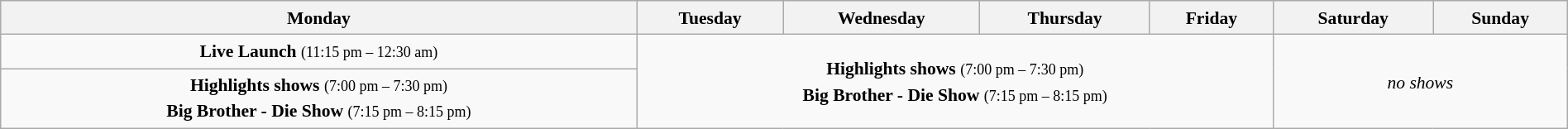<table class="wikitable" style="text-align:center; font-size:90%; line-height:20px" width="100%">
<tr>
<th>Monday</th>
<th>Tuesday</th>
<th>Wednesday</th>
<th>Thursday</th>
<th>Friday</th>
<th>Saturday</th>
<th>Sunday</th>
</tr>
<tr>
<td><strong>Live Launch</strong> <small>(11:15 pm – 12:30 am)</small></td>
<td rowspan=2 colspan=4><strong>Highlights shows</strong> <small>(7:00 pm – 7:30 pm)</small><br><strong>Big Brother - Die Show</strong> <small>(7:15 pm – 8:15 pm)</small></td>
<td rowspan=2 colspan=2><em>no shows</em></td>
</tr>
<tr>
<td><strong>Highlights shows</strong> <small>(7:00 pm – 7:30 pm)</small><br><strong>Big Brother - Die Show</strong> <small>(7:15 pm – 8:15 pm)</small></td>
</tr>
</table>
